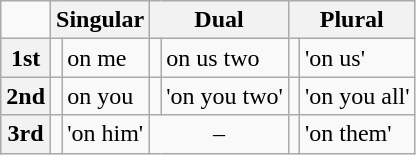<table class="wikitable">
<tr>
<td></td>
<th colspan="2">Singular</th>
<th colspan="2">Dual</th>
<th colspan="2">Plural</th>
</tr>
<tr>
<th>1st</th>
<td></td>
<td>on me</td>
<td></td>
<td>on us two</td>
<td></td>
<td>'on us'</td>
</tr>
<tr>
<th>2nd</th>
<td></td>
<td>on you</td>
<td></td>
<td>'on you two'</td>
<td></td>
<td>'on you all'</td>
</tr>
<tr>
<th>3rd</th>
<td></td>
<td>'on him'</td>
<td colspan="2" align="center">–</td>
<td></td>
<td>'on them'</td>
</tr>
</table>
